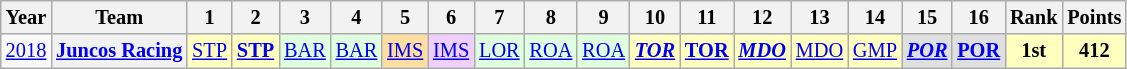<table class="wikitable" style="text-align:center; font-size:85%">
<tr>
<th>Year</th>
<th>Team</th>
<th>1</th>
<th>2</th>
<th>3</th>
<th>4</th>
<th>5</th>
<th>6</th>
<th>7</th>
<th>8</th>
<th>9</th>
<th>10</th>
<th>11</th>
<th>12</th>
<th>13</th>
<th>14</th>
<th>15</th>
<th>16</th>
<th>Rank</th>
<th>Points</th>
</tr>
<tr>
<td><a href='#'>2018</a></td>
<th nowrap><a href='#'>Juncos Racing</a></th>
<td style="background:#FFFFBF;"><a href='#'>STP</a><br></td>
<td style="background:#FFFFBF;"><strong><a href='#'>STP</a></strong><br></td>
<td style="background:#DFFFDF;"><a href='#'>BAR</a><br></td>
<td style="background:#DFFFDF;"><a href='#'>BAR</a><br></td>
<td style="background:#FFDF9F;"><a href='#'>IMS</a><br></td>
<td style="background:#EFCFFF;"><a href='#'>IMS</a><br></td>
<td style="background:#DFFFDF;"><a href='#'>LOR</a><br></td>
<td style="background:#DFFFDF;"><a href='#'>ROA</a><br></td>
<td style="background:#DFFFDF;"><a href='#'>ROA</a><br></td>
<td style="background:#FFFFBF;"><strong><em><a href='#'>TOR</a></em></strong><br></td>
<td style="background:#FFFFBF;"><strong><a href='#'>TOR</a></strong><br></td>
<td style="background:#FFFFBF;"><strong><em><a href='#'>MDO</a></em></strong><br></td>
<td style="background:#FFFFBF;"><a href='#'>MDO</a><br></td>
<td style="background:#FFFFBF;"><a href='#'>GMP</a><br></td>
<td style="background:#DFDFDF;"><strong><em><a href='#'>POR</a></em></strong><br></td>
<td style="background:#DFDFDF;"><strong><a href='#'>POR</a></strong><br></td>
<th style="background:#FFFFBF;">1st</th>
<th style="background:#FFFFBF;">412</th>
</tr>
</table>
